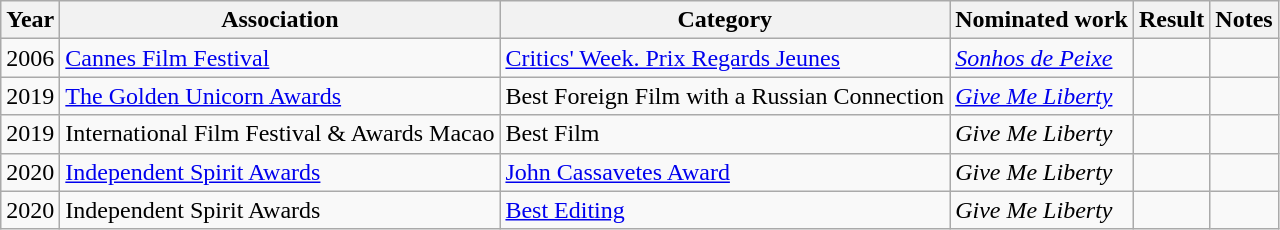<table class="wikitable sortable">
<tr>
<th>Year</th>
<th>Association</th>
<th>Category</th>
<th>Nominated work</th>
<th>Result</th>
<th>Notes</th>
</tr>
<tr>
<td>2006</td>
<td><a href='#'>Cannes Film Festival</a></td>
<td><a href='#'>Critics' Week. Prix Regards Jeunes</a></td>
<td><em><a href='#'>Sonhos de Peixe</a></em></td>
<td></td>
<td></td>
</tr>
<tr>
<td>2019</td>
<td><a href='#'>The Golden Unicorn Awards</a></td>
<td>Best Foreign Film with a Russian Connection</td>
<td><em><a href='#'>Give Me Liberty</a></em></td>
<td></td>
<td></td>
</tr>
<tr>
<td>2019</td>
<td>International Film Festival & Awards Macao</td>
<td>Best Film</td>
<td><em>Give Me Liberty</em></td>
<td></td>
<td></td>
</tr>
<tr>
<td>2020</td>
<td><a href='#'>Independent Spirit Awards</a></td>
<td><a href='#'>John Cassavetes Award</a></td>
<td><em>Give Me Liberty</em></td>
<td></td>
<td></td>
</tr>
<tr>
<td>2020</td>
<td>Independent Spirit Awards</td>
<td><a href='#'>Best Editing</a></td>
<td><em>Give Me Liberty</em></td>
<td></td>
<td></td>
</tr>
</table>
